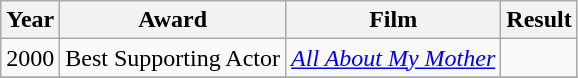<table class="wikitable sortable">
<tr>
<th>Year</th>
<th>Award</th>
<th>Film</th>
<th>Result</th>
</tr>
<tr>
<td>2000</td>
<td>Best Supporting Actor</td>
<td><em><a href='#'>All About My Mother</a></em></td>
<td></td>
</tr>
<tr>
</tr>
</table>
